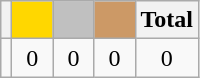<table class="wikitable">
<tr>
<th></th>
<th style="background-color:gold">        </th>
<th style="background-color:silver">      </th>
<th style="background-color:#CC9966">      </th>
<th>Total</th>
</tr>
<tr align="center">
<td></td>
<td>0</td>
<td>0</td>
<td>0</td>
<td>0</td>
</tr>
</table>
